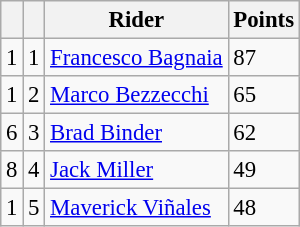<table class="wikitable" style="font-size: 95%;">
<tr>
<th></th>
<th></th>
<th>Rider</th>
<th>Points</th>
</tr>
<tr>
<td> 1</td>
<td align=center>1</td>
<td> <a href='#'>Francesco Bagnaia</a></td>
<td align=left>87</td>
</tr>
<tr>
<td> 1</td>
<td align=center>2</td>
<td> <a href='#'>Marco Bezzecchi</a></td>
<td align=left>65</td>
</tr>
<tr>
<td> 6</td>
<td align=center>3</td>
<td> <a href='#'>Brad Binder</a></td>
<td align=left>62</td>
</tr>
<tr>
<td> 8</td>
<td align=center>4</td>
<td> <a href='#'>Jack Miller</a></td>
<td align=left>49</td>
</tr>
<tr>
<td> 1</td>
<td align=center>5</td>
<td> <a href='#'>Maverick Viñales</a></td>
<td align=left>48</td>
</tr>
</table>
